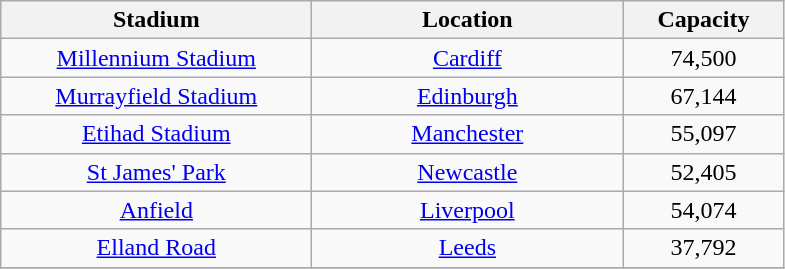<table class="wikitable sortable" style="text-align:center;">
<tr rank>
<th width=200>Stadium</th>
<th width=200>Location</th>
<th width=100>Capacity</th>
</tr>
<tr>
<td><a href='#'>Millennium Stadium</a></td>
<td> <a href='#'>Cardiff</a></td>
<td>74,500</td>
</tr>
<tr>
<td><a href='#'>Murrayfield Stadium</a></td>
<td> <a href='#'>Edinburgh</a></td>
<td>67,144</td>
</tr>
<tr>
<td><a href='#'>Etihad Stadium</a></td>
<td> <a href='#'>Manchester</a></td>
<td>55,097</td>
</tr>
<tr>
<td><a href='#'>St James' Park</a></td>
<td> <a href='#'>Newcastle</a></td>
<td>52,405</td>
</tr>
<tr>
<td><a href='#'>Anfield</a></td>
<td> <a href='#'>Liverpool</a></td>
<td>54,074</td>
</tr>
<tr>
<td><a href='#'>Elland Road</a></td>
<td> <a href='#'>Leeds</a></td>
<td>37,792</td>
</tr>
<tr>
</tr>
</table>
